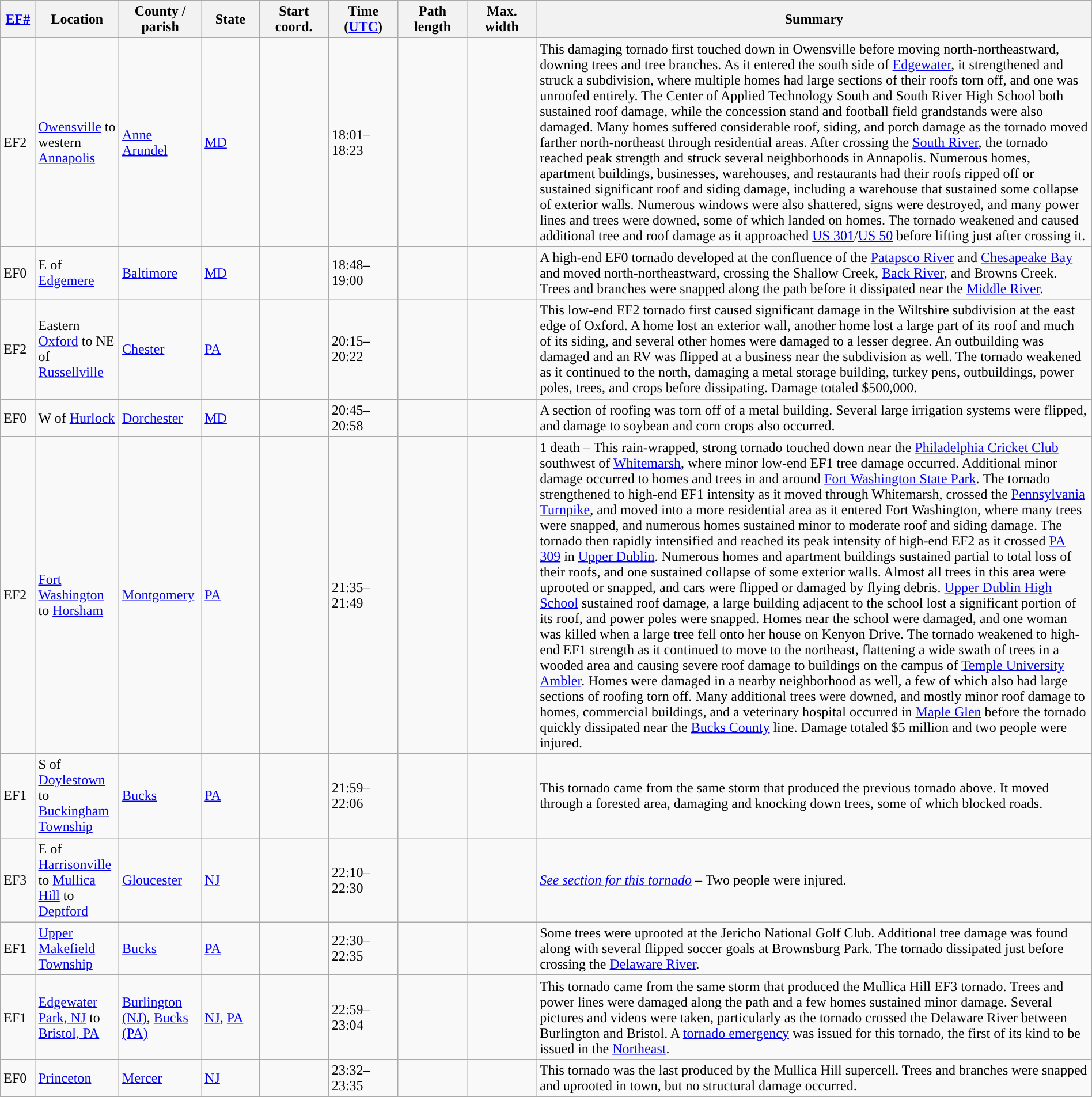<table class="wikitable sortable" style="width:100%;">
<tr>
<th scope="col"  style="width:3%; text-align:center;"><a href='#'>EF#</a></th>
<th scope="col"  style="width:7%; text-align:center;" class="unsortable">Location</th>
<th scope="col"  style="width:6%; text-align:center;" class="unsortable">County / parish</th>
<th scope="col"  style="width:5%; text-align:center;">State</th>
<th scope="col"  style="width:6%; text-align:center;">Start coord.</th>
<th scope="col"  style="width:6%; text-align:center;">Time (<a href='#'>UTC</a>)</th>
<th scope="col"  style="width:6%; text-align:center;">Path length</th>
<th scope="col"  style="width:6%; text-align:center;">Max. width</th>
<th scope="col" class="unsortable" style="width:48%; text-align:center;">Summary</th>
</tr>
<tr>
<td>EF2</td>
<td><a href='#'>Owensville</a> to western <a href='#'>Annapolis</a></td>
<td><a href='#'>Anne Arundel</a></td>
<td><a href='#'>MD</a></td>
<td></td>
<td>18:01–18:23</td>
<td></td>
<td></td>
<td>This damaging tornado first touched down in Owensville before moving north-northeastward, downing trees and tree branches. As it entered the south side of <a href='#'>Edgewater</a>, it strengthened and struck a subdivision, where multiple homes had large sections of their roofs torn off, and one was unroofed entirely. The Center of Applied Technology South and South River High School both sustained roof damage, while the concession stand and football field grandstands were also damaged. Many homes suffered considerable roof, siding, and porch damage as the tornado moved farther north-northeast through residential areas. After crossing the <a href='#'>South River</a>, the tornado reached peak strength and struck several neighborhoods in Annapolis. Numerous homes, apartment buildings, businesses, warehouses, and restaurants had their roofs ripped off or sustained significant roof and siding damage, including a warehouse that sustained some collapse of exterior walls. Numerous windows were also shattered, signs were destroyed, and many power lines and trees were downed, some of which landed on homes. The tornado weakened and caused additional tree and roof damage as it approached <a href='#'>US 301</a>/<a href='#'>US 50</a> before lifting just after crossing it.</td>
</tr>
<tr>
<td>EF0</td>
<td>E of <a href='#'>Edgemere</a></td>
<td><a href='#'>Baltimore</a></td>
<td><a href='#'>MD</a></td>
<td></td>
<td>18:48–19:00</td>
<td></td>
<td></td>
<td>A high-end EF0 tornado developed at the confluence of the <a href='#'>Patapsco River</a> and <a href='#'>Chesapeake Bay</a> and moved north-northeastward, crossing the Shallow Creek, <a href='#'>Back River</a>, and Browns Creek. Trees and branches were snapped along the path before it dissipated near the <a href='#'>Middle River</a>.</td>
</tr>
<tr>
<td>EF2</td>
<td>Eastern <a href='#'>Oxford</a> to NE of <a href='#'>Russellville</a></td>
<td><a href='#'>Chester</a></td>
<td><a href='#'>PA</a></td>
<td></td>
<td>20:15–20:22</td>
<td></td>
<td></td>
<td>This low-end EF2 tornado first caused significant damage in the Wiltshire subdivision at the east edge of Oxford. A home lost an exterior wall, another home lost a large part of its roof and much of its siding, and several other homes were damaged to a lesser degree. An outbuilding was damaged and an RV was flipped at a business near the subdivision as well. The tornado weakened as it continued to the north, damaging a metal storage building, turkey pens, outbuildings, power poles, trees, and crops before dissipating. Damage totaled $500,000.</td>
</tr>
<tr>
<td>EF0</td>
<td>W of <a href='#'>Hurlock</a></td>
<td><a href='#'>Dorchester</a></td>
<td><a href='#'>MD</a></td>
<td></td>
<td>20:45–20:58</td>
<td></td>
<td></td>
<td>A  section of roofing was torn off of a metal building. Several large irrigation systems were flipped, and damage to soybean and corn crops also occurred.</td>
</tr>
<tr>
<td>EF2</td>
<td><a href='#'>Fort Washington</a> to <a href='#'>Horsham</a></td>
<td><a href='#'>Montgomery</a></td>
<td><a href='#'>PA</a></td>
<td></td>
<td>21:35–21:49</td>
<td></td>
<td></td>
<td>1 death – This rain-wrapped, strong tornado touched down near the <a href='#'>Philadelphia Cricket Club</a> southwest of <a href='#'>Whitemarsh</a>, where minor low-end EF1 tree damage occurred. Additional minor damage occurred to homes and trees in and around <a href='#'>Fort Washington State Park</a>. The tornado strengthened to high-end EF1 intensity as it moved through Whitemarsh, crossed the <a href='#'>Pennsylvania Turnpike</a>, and moved into a more residential area as it entered Fort Washington, where many trees were snapped, and numerous homes sustained minor to moderate roof and siding damage. The tornado then rapidly intensified and reached its peak intensity of high-end EF2 as it crossed <a href='#'>PA 309</a> in <a href='#'>Upper Dublin</a>. Numerous homes and apartment buildings sustained partial to total loss of their roofs, and one sustained collapse of some exterior walls. Almost all trees in this area were uprooted or snapped, and cars were flipped or damaged by flying debris. <a href='#'>Upper Dublin High School</a> sustained roof damage, a large building adjacent to the school lost a significant portion of its roof, and power poles were snapped. Homes near the school were damaged, and one woman was killed when a large tree fell onto her house on Kenyon Drive. The tornado weakened to high-end EF1 strength as it continued to move to the northeast, flattening a wide swath of trees in a wooded area and causing severe roof damage to buildings on the campus of <a href='#'>Temple University Ambler</a>. Homes were damaged in a nearby neighborhood as well, a few of which also had large sections of roofing torn off. Many additional trees were downed, and mostly minor roof damage to homes, commercial buildings, and a veterinary hospital occurred in <a href='#'>Maple Glen</a> before the tornado quickly dissipated near the <a href='#'>Bucks County</a> line. Damage totaled $5 million and two people were injured.</td>
</tr>
<tr>
<td>EF1</td>
<td>S of <a href='#'>Doylestown</a> to <a href='#'>Buckingham Township</a></td>
<td><a href='#'>Bucks</a></td>
<td><a href='#'>PA</a></td>
<td></td>
<td>21:59–22:06</td>
<td></td>
<td></td>
<td>This tornado came from the same storm that produced the previous tornado above. It moved through a forested area, damaging and knocking down trees, some of which blocked roads.</td>
</tr>
<tr>
<td>EF3</td>
<td>E of <a href='#'>Harrisonville</a> to <a href='#'>Mullica Hill</a> to <a href='#'>Deptford</a></td>
<td><a href='#'>Gloucester</a></td>
<td><a href='#'>NJ</a></td>
<td></td>
<td>22:10–22:30</td>
<td></td>
<td></td>
<td><em><a href='#'>See section for this tornado</a></em> – Two people were injured.</td>
</tr>
<tr>
<td>EF1</td>
<td><a href='#'>Upper Makefield Township</a></td>
<td><a href='#'>Bucks</a></td>
<td><a href='#'>PA</a></td>
<td></td>
<td>22:30–22:35</td>
<td></td>
<td></td>
<td>Some trees were uprooted at the Jericho National Golf Club. Additional tree damage was found along with several flipped soccer goals at Brownsburg Park. The tornado dissipated just before crossing the <a href='#'>Delaware River</a>.</td>
</tr>
<tr>
<td>EF1</td>
<td><a href='#'>Edgewater Park, NJ</a> to <a href='#'>Bristol, PA</a></td>
<td><a href='#'>Burlington (NJ)</a>, <a href='#'>Bucks (PA)</a></td>
<td><a href='#'>NJ</a>, <a href='#'>PA</a></td>
<td></td>
<td>22:59–23:04</td>
<td></td>
<td></td>
<td>This tornado came from the same storm that produced the Mullica Hill EF3 tornado. Trees and power lines were damaged along the path and a few homes sustained minor damage. Several pictures and videos were taken, particularly as the tornado crossed the Delaware River between Burlington and Bristol. A <a href='#'>tornado emergency</a> was issued for this tornado, the first of its kind to be issued in the <a href='#'>Northeast</a>.</td>
</tr>
<tr>
<td>EF0</td>
<td><a href='#'>Princeton</a></td>
<td><a href='#'>Mercer</a></td>
<td><a href='#'>NJ</a></td>
<td></td>
<td>23:32–23:35</td>
<td></td>
<td></td>
<td>This tornado was the last produced by the Mullica Hill supercell. Trees and branches were snapped and uprooted in town, but no structural damage occurred.</td>
</tr>
<tr>
</tr>
</table>
